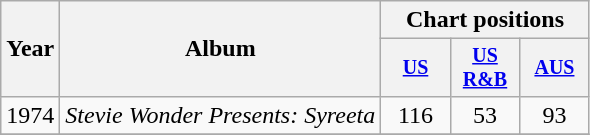<table class="wikitable" style="text-align:center;">
<tr>
<th rowspan="2">Year</th>
<th rowspan="2">Album</th>
<th colspan="3">Chart positions</th>
</tr>
<tr style="font-size:smaller;">
<th width="40"><a href='#'>US</a></th>
<th width="40"><a href='#'>US<br>R&B</a></th>
<th width="40"><a href='#'>AUS</a></th>
</tr>
<tr>
<td rowspan="1">1974</td>
<td align="left"><em>Stevie Wonder Presents: Syreeta</em></td>
<td>116</td>
<td>53</td>
<td>93</td>
</tr>
<tr>
</tr>
</table>
